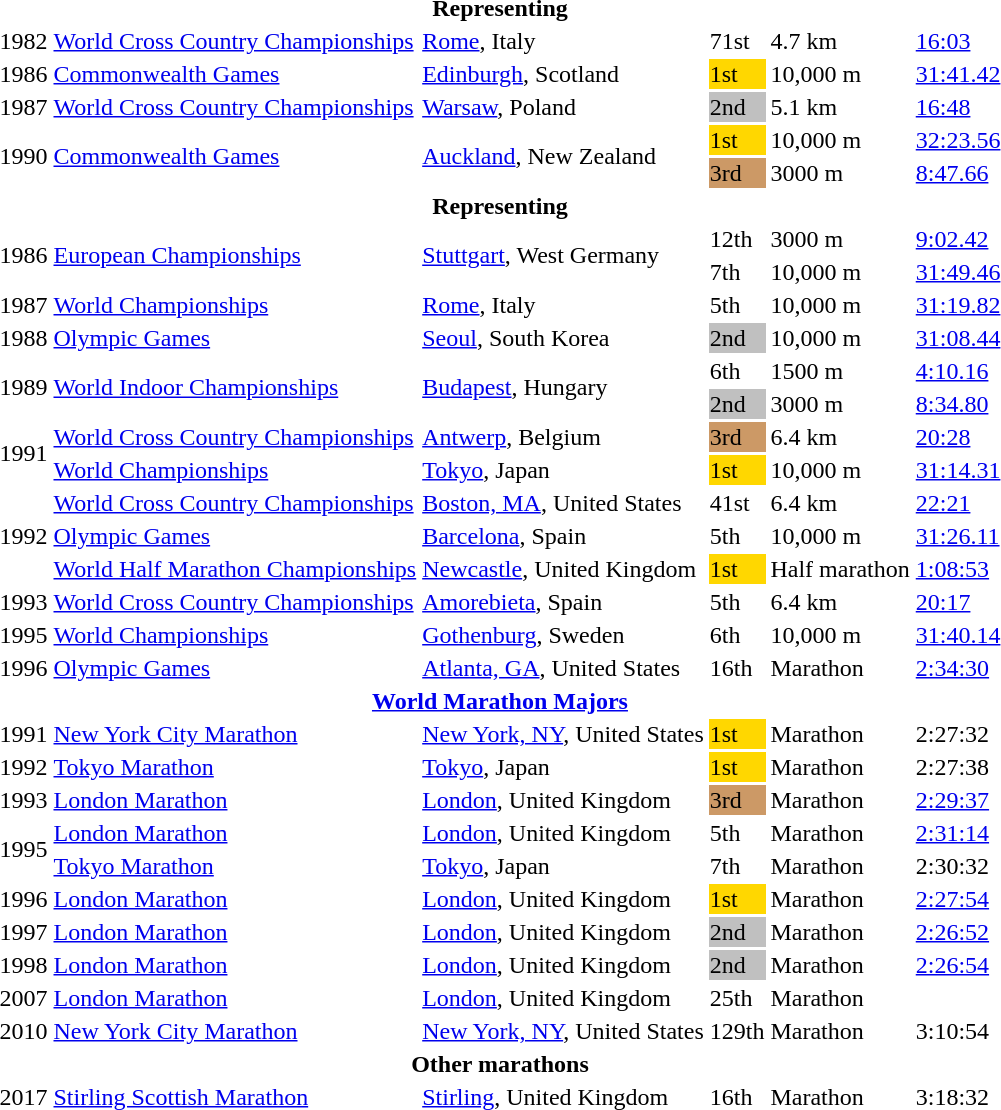<table>
<tr>
<th colspan=6>Representing </th>
</tr>
<tr>
<td>1982</td>
<td><a href='#'>World Cross Country Championships</a></td>
<td><a href='#'>Rome</a>, Italy</td>
<td>71st</td>
<td>4.7 km</td>
<td><a href='#'>16:03</a></td>
</tr>
<tr>
<td>1986</td>
<td><a href='#'>Commonwealth Games</a></td>
<td><a href='#'>Edinburgh</a>, Scotland</td>
<td bgcolor=gold>1st</td>
<td>10,000 m</td>
<td><a href='#'>31:41.42</a></td>
</tr>
<tr>
<td>1987</td>
<td><a href='#'>World Cross Country Championships</a></td>
<td><a href='#'>Warsaw</a>, Poland</td>
<td bgcolor=silver>2nd</td>
<td>5.1 km</td>
<td><a href='#'>16:48</a></td>
</tr>
<tr>
<td rowspan=2>1990</td>
<td rowspan=2><a href='#'>Commonwealth Games</a></td>
<td rowspan=2><a href='#'>Auckland</a>, New Zealand</td>
<td bgcolor=gold>1st</td>
<td>10,000 m</td>
<td><a href='#'>32:23.56</a></td>
</tr>
<tr>
<td bgcolor=cc9966>3rd</td>
<td>3000 m</td>
<td><a href='#'>8:47.66</a></td>
</tr>
<tr>
<th colspan=6>Representing </th>
</tr>
<tr>
<td rowspan=2>1986</td>
<td rowspan=2><a href='#'>European Championships</a></td>
<td rowspan=2><a href='#'>Stuttgart</a>, West Germany</td>
<td>12th</td>
<td>3000 m</td>
<td><a href='#'>9:02.42</a></td>
</tr>
<tr>
<td>7th</td>
<td>10,000 m</td>
<td><a href='#'>31:49.46</a></td>
</tr>
<tr>
<td>1987</td>
<td><a href='#'>World Championships</a></td>
<td><a href='#'>Rome</a>, Italy</td>
<td>5th</td>
<td>10,000 m</td>
<td><a href='#'>31:19.82</a></td>
</tr>
<tr>
<td>1988</td>
<td><a href='#'>Olympic Games</a></td>
<td><a href='#'>Seoul</a>, South Korea</td>
<td bgcolor=silver>2nd</td>
<td>10,000 m</td>
<td><a href='#'>31:08.44</a></td>
</tr>
<tr>
<td rowspan=2>1989</td>
<td rowspan=2><a href='#'>World Indoor Championships</a></td>
<td rowspan=2><a href='#'>Budapest</a>, Hungary</td>
<td>6th</td>
<td>1500 m</td>
<td><a href='#'>4:10.16</a></td>
</tr>
<tr>
<td bgcolor=silver>2nd</td>
<td>3000 m</td>
<td><a href='#'>8:34.80</a></td>
</tr>
<tr>
<td rowspan=2>1991</td>
<td><a href='#'>World Cross Country Championships</a></td>
<td><a href='#'>Antwerp</a>, Belgium</td>
<td bgcolor=cc9966>3rd</td>
<td>6.4 km</td>
<td><a href='#'>20:28</a></td>
</tr>
<tr>
<td><a href='#'>World Championships</a></td>
<td><a href='#'>Tokyo</a>, Japan</td>
<td bgcolor=gold>1st</td>
<td>10,000 m</td>
<td><a href='#'>31:14.31</a></td>
</tr>
<tr>
<td rowspan=3>1992</td>
<td><a href='#'>World Cross Country Championships</a></td>
<td><a href='#'>Boston, MA</a>, United States</td>
<td>41st</td>
<td>6.4 km</td>
<td><a href='#'>22:21</a></td>
</tr>
<tr>
<td><a href='#'>Olympic Games</a></td>
<td><a href='#'>Barcelona</a>, Spain</td>
<td>5th</td>
<td>10,000 m</td>
<td><a href='#'>31:26.11</a></td>
</tr>
<tr>
<td><a href='#'>World Half Marathon Championships</a></td>
<td><a href='#'>Newcastle</a>, United Kingdom</td>
<td bgcolor=gold>1st</td>
<td>Half marathon</td>
<td><a href='#'>1:08:53</a></td>
</tr>
<tr>
<td>1993</td>
<td><a href='#'>World Cross Country Championships</a></td>
<td><a href='#'>Amorebieta</a>, Spain</td>
<td>5th</td>
<td>6.4 km</td>
<td><a href='#'>20:17</a></td>
</tr>
<tr>
<td>1995</td>
<td><a href='#'>World Championships</a></td>
<td><a href='#'>Gothenburg</a>, Sweden</td>
<td>6th</td>
<td>10,000 m</td>
<td><a href='#'>31:40.14</a></td>
</tr>
<tr>
<td>1996</td>
<td><a href='#'>Olympic Games</a></td>
<td><a href='#'>Atlanta, GA</a>, United States</td>
<td>16th</td>
<td>Marathon</td>
<td><a href='#'>2:34:30</a></td>
</tr>
<tr>
<th colspan=6><a href='#'>World Marathon Majors</a></th>
</tr>
<tr>
<td>1991</td>
<td><a href='#'>New York City Marathon</a></td>
<td><a href='#'>New York, NY</a>, United States</td>
<td bgcolor=gold>1st</td>
<td>Marathon</td>
<td>2:27:32</td>
</tr>
<tr>
<td>1992</td>
<td><a href='#'>Tokyo Marathon</a></td>
<td><a href='#'>Tokyo</a>, Japan</td>
<td bgcolor=gold>1st</td>
<td>Marathon</td>
<td>2:27:38</td>
</tr>
<tr>
<td>1993</td>
<td><a href='#'>London Marathon</a></td>
<td><a href='#'>London</a>, United Kingdom</td>
<td bgcolor=cc9966>3rd</td>
<td>Marathon</td>
<td><a href='#'>2:29:37</a></td>
</tr>
<tr>
<td rowspan=2>1995</td>
<td><a href='#'>London Marathon</a></td>
<td><a href='#'>London</a>, United Kingdom</td>
<td>5th</td>
<td>Marathon</td>
<td><a href='#'>2:31:14</a></td>
</tr>
<tr>
<td><a href='#'>Tokyo Marathon</a></td>
<td><a href='#'>Tokyo</a>, Japan</td>
<td>7th</td>
<td>Marathon</td>
<td>2:30:32</td>
</tr>
<tr>
<td>1996</td>
<td><a href='#'>London Marathon</a></td>
<td><a href='#'>London</a>, United Kingdom</td>
<td bgcolor=gold>1st</td>
<td>Marathon</td>
<td><a href='#'>2:27:54</a></td>
</tr>
<tr>
<td>1997</td>
<td><a href='#'>London Marathon</a></td>
<td><a href='#'>London</a>, United Kingdom</td>
<td bgcolor=silver>2nd</td>
<td>Marathon</td>
<td><a href='#'>2:26:52</a></td>
</tr>
<tr>
<td>1998</td>
<td><a href='#'>London Marathon</a></td>
<td><a href='#'>London</a>, United Kingdom</td>
<td bgcolor=silver>2nd</td>
<td>Marathon</td>
<td><a href='#'>2:26:54</a></td>
</tr>
<tr>
<td>2007</td>
<td><a href='#'>London Marathon</a></td>
<td><a href='#'>London</a>, United Kingdom</td>
<td>25th</td>
<td>Marathon</td>
<td></td>
</tr>
<tr>
<td>2010</td>
<td><a href='#'>New York City Marathon</a></td>
<td><a href='#'>New York, NY</a>, United States</td>
<td>129th</td>
<td>Marathon</td>
<td>3:10:54</td>
</tr>
<tr>
<th colspan=6>Other marathons</th>
</tr>
<tr>
<td>2017</td>
<td><a href='#'>Stirling Scottish Marathon</a></td>
<td><a href='#'>Stirling</a>, United Kingdom</td>
<td>16th</td>
<td>Marathon</td>
<td>3:18:32</td>
</tr>
</table>
